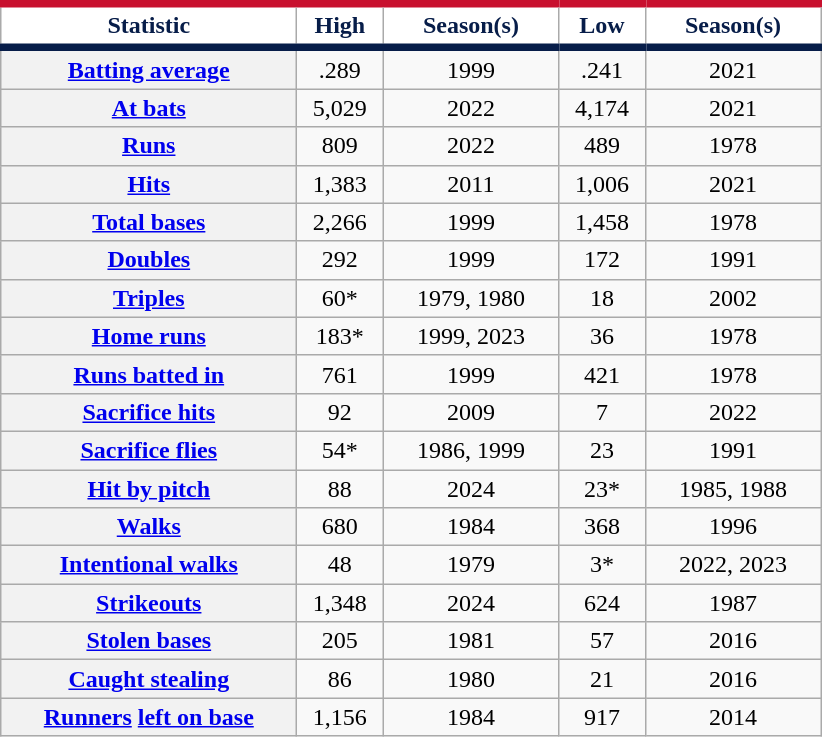<table class="wikitable sortable plainrowheaders" style="text-align:center">
<tr>
<th width="190px" scope="col" style="background-color:#ffffff; border-top:#c8102e 5px solid; border-bottom:#071d49 5px solid; color:#071d49">Statistic</th>
<th width="50px" class="unsortable" scope="col" style="background-color:#ffffff; border-top:#c8102e 5px solid; border-bottom:#071d49 5px solid; color:#071d49">High</th>
<th width="110px" scope="col" style="background-color:#ffffff; border-top:#c8102e 5px solid; border-bottom:#071d49 5px solid; color:#071d49">Season(s)</th>
<th width="50px" class="unsortable" scope="col" style="background-color:#ffffff; border-top:#c8102e 5px solid; border-bottom:#071d49 5px solid; color:#071d49">Low</th>
<th width="110px" scope="col" style="background-color:#ffffff; border-top:#c8102e 5px solid; border-bottom:#071d49 5px solid; color:#071d49">Season(s)</th>
</tr>
<tr>
<th scope="row" style="text-align:center"><a href='#'>Batting average</a></th>
<td>.289</td>
<td>1999</td>
<td>.241</td>
<td>2021</td>
</tr>
<tr>
<th scope="row" style="text-align:center"><a href='#'>At bats</a></th>
<td>5,029</td>
<td>2022</td>
<td>4,174</td>
<td>2021</td>
</tr>
<tr>
<th scope="row" style="text-align:center"><a href='#'>Runs</a></th>
<td>809</td>
<td>2022</td>
<td>489</td>
<td>1978</td>
</tr>
<tr>
<th scope="row" style="text-align:center"><a href='#'>Hits</a></th>
<td>1,383</td>
<td>2011</td>
<td>1,006</td>
<td>2021</td>
</tr>
<tr>
<th scope="row" style="text-align:center"><a href='#'>Total bases</a></th>
<td>2,266</td>
<td>1999</td>
<td>1,458</td>
<td>1978</td>
</tr>
<tr>
<th scope="row" style="text-align:center"><a href='#'>Doubles</a></th>
<td>292</td>
<td>1999</td>
<td>172</td>
<td>1991</td>
</tr>
<tr>
<th scope="row" style="text-align:center"><a href='#'>Triples</a></th>
<td>60*</td>
<td>1979, 1980</td>
<td>18</td>
<td>2002</td>
</tr>
<tr>
<th scope="row" style="text-align:center"><a href='#'>Home runs</a></th>
<td>183*</td>
<td>1999, 2023</td>
<td>36</td>
<td>1978</td>
</tr>
<tr>
<th scope="row" style="text-align:center"><a href='#'>Runs batted in</a></th>
<td>761</td>
<td>1999</td>
<td>421</td>
<td>1978</td>
</tr>
<tr>
<th scope="row" style="text-align:center"><a href='#'>Sacrifice hits</a></th>
<td>92</td>
<td>2009</td>
<td>7</td>
<td>2022</td>
</tr>
<tr>
<th scope="row" style="text-align:center"><a href='#'>Sacrifice flies</a></th>
<td>54*</td>
<td>1986, 1999</td>
<td>23</td>
<td>1991</td>
</tr>
<tr>
<th scope="row" style="text-align:center"><a href='#'>Hit by pitch</a></th>
<td>88</td>
<td>2024</td>
<td>23*</td>
<td>1985, 1988</td>
</tr>
<tr>
<th scope="row" style="text-align:center"><a href='#'>Walks</a></th>
<td>680</td>
<td>1984</td>
<td>368</td>
<td>1996</td>
</tr>
<tr>
<th scope="row" style="text-align:center"><a href='#'>Intentional walks</a></th>
<td>48</td>
<td>1979</td>
<td>3*</td>
<td>2022, 2023</td>
</tr>
<tr>
<th scope="row" style="text-align:center"><a href='#'>Strikeouts</a></th>
<td>1,348</td>
<td>2024</td>
<td>624</td>
<td>1987</td>
</tr>
<tr>
<th scope="row" style="text-align:center"><a href='#'>Stolen bases</a></th>
<td>205</td>
<td>1981</td>
<td>57</td>
<td>2016</td>
</tr>
<tr>
<th scope="row" style="text-align:center"><a href='#'>Caught stealing</a></th>
<td>86</td>
<td>1980</td>
<td>21</td>
<td>2016</td>
</tr>
<tr>
<th scope="row" style="text-align:center"><a href='#'>Runners</a> <a href='#'>left on base</a></th>
<td>1,156</td>
<td>1984</td>
<td>917</td>
<td>2014</td>
</tr>
</table>
